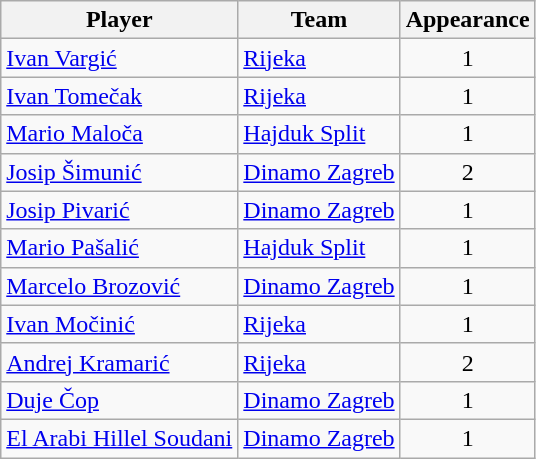<table class="wikitable">
<tr>
<th>Player</th>
<th>Team</th>
<th>Appearance</th>
</tr>
<tr>
<td> <a href='#'>Ivan Vargić</a></td>
<td><a href='#'>Rijeka</a></td>
<td style="text-align:center;">1</td>
</tr>
<tr>
<td> <a href='#'>Ivan Tomečak</a></td>
<td><a href='#'>Rijeka</a></td>
<td style="text-align:center;">1</td>
</tr>
<tr>
<td> <a href='#'>Mario Maloča</a></td>
<td><a href='#'>Hajduk Split</a></td>
<td style="text-align:center;">1</td>
</tr>
<tr>
<td> <a href='#'>Josip Šimunić</a></td>
<td><a href='#'>Dinamo Zagreb</a></td>
<td style="text-align:center;">2</td>
</tr>
<tr>
<td> <a href='#'>Josip Pivarić</a></td>
<td><a href='#'>Dinamo Zagreb</a></td>
<td style="text-align:center;">1</td>
</tr>
<tr>
<td> <a href='#'>Mario Pašalić</a></td>
<td><a href='#'>Hajduk Split</a></td>
<td style="text-align:center;">1</td>
</tr>
<tr>
<td> <a href='#'>Marcelo Brozović</a></td>
<td><a href='#'>Dinamo Zagreb</a></td>
<td style="text-align:center;">1</td>
</tr>
<tr>
<td> <a href='#'>Ivan Močinić</a></td>
<td><a href='#'>Rijeka</a></td>
<td style="text-align:center;">1</td>
</tr>
<tr>
<td> <a href='#'>Andrej Kramarić</a></td>
<td><a href='#'>Rijeka</a></td>
<td style="text-align:center;">2</td>
</tr>
<tr>
<td> <a href='#'>Duje Čop</a></td>
<td><a href='#'>Dinamo Zagreb</a></td>
<td style="text-align:center;">1</td>
</tr>
<tr>
<td> <a href='#'>El Arabi Hillel Soudani</a></td>
<td><a href='#'>Dinamo Zagreb</a></td>
<td style="text-align:center;">1</td>
</tr>
</table>
